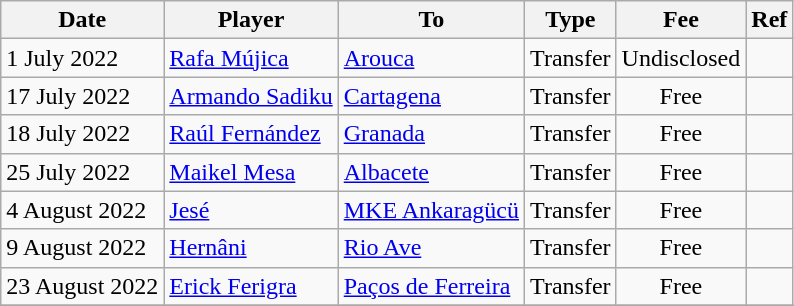<table class="wikitable">
<tr>
<th>Date</th>
<th>Player</th>
<th>To</th>
<th>Type</th>
<th>Fee</th>
<th>Ref</th>
</tr>
<tr>
<td>1 July 2022</td>
<td> <a href='#'>Rafa Mújica</a></td>
<td> <a href='#'>Arouca</a></td>
<td align=center>Transfer</td>
<td align=center>Undisclosed</td>
<td align=center></td>
</tr>
<tr>
<td>17 July 2022</td>
<td> <a href='#'>Armando Sadiku</a></td>
<td><a href='#'>Cartagena</a></td>
<td align=center>Transfer</td>
<td align=center>Free</td>
<td align=center></td>
</tr>
<tr>
<td>18 July 2022</td>
<td> <a href='#'>Raúl Fernández</a></td>
<td><a href='#'>Granada</a></td>
<td align=center>Transfer</td>
<td align=center>Free</td>
<td align=center></td>
</tr>
<tr>
<td>25 July 2022</td>
<td> <a href='#'>Maikel Mesa</a></td>
<td><a href='#'>Albacete</a></td>
<td align=center>Transfer</td>
<td align=center>Free</td>
<td align=center></td>
</tr>
<tr>
<td>4 August 2022</td>
<td> <a href='#'>Jesé</a></td>
<td> <a href='#'>MKE Ankaragücü</a></td>
<td align=center>Transfer</td>
<td align=center>Free</td>
<td align=center></td>
</tr>
<tr>
<td>9 August 2022</td>
<td> <a href='#'>Hernâni</a></td>
<td> <a href='#'>Rio Ave</a></td>
<td align=center>Transfer</td>
<td align=center>Free</td>
<td align=center></td>
</tr>
<tr>
<td>23 August 2022</td>
<td> <a href='#'>Erick Ferigra</a></td>
<td> <a href='#'>Paços de Ferreira</a></td>
<td align=center>Transfer</td>
<td align=center>Free</td>
<td align=center></td>
</tr>
<tr>
</tr>
</table>
